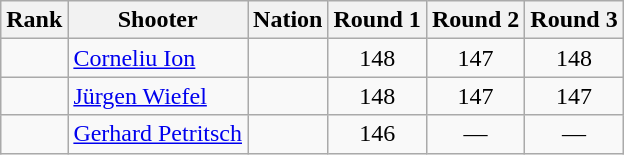<table class="wikitable sortable" style="text-align: center">
<tr>
<th>Rank</th>
<th>Shooter</th>
<th>Nation</th>
<th>Round 1</th>
<th>Round 2</th>
<th>Round 3</th>
</tr>
<tr>
<td></td>
<td align=left><a href='#'>Corneliu Ion</a></td>
<td align=left></td>
<td>148</td>
<td>147</td>
<td>148</td>
</tr>
<tr>
<td></td>
<td align=left><a href='#'>Jürgen Wiefel</a></td>
<td align=left></td>
<td>148</td>
<td>147</td>
<td>147</td>
</tr>
<tr>
<td></td>
<td align=left><a href='#'>Gerhard Petritsch</a></td>
<td align=left></td>
<td>146</td>
<td data-sort-value=0>—</td>
<td data-sort-value=0>—</td>
</tr>
</table>
